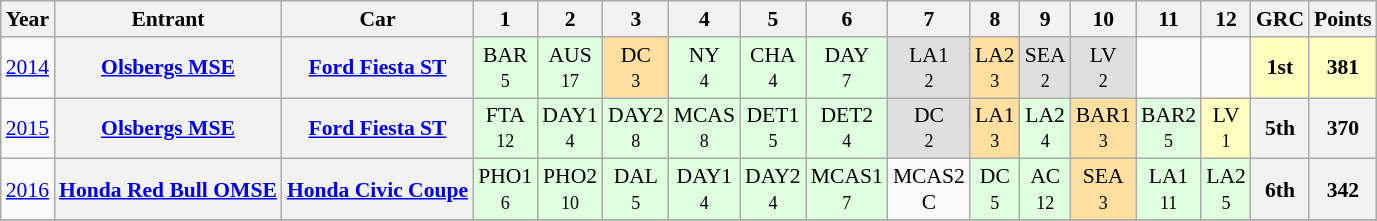<table class="wikitable" border="1" style="text-align:center; font-size:90%;">
<tr>
<th>Year</th>
<th>Entrant</th>
<th>Car</th>
<th>1</th>
<th>2</th>
<th>3</th>
<th>4</th>
<th>5</th>
<th>6</th>
<th>7</th>
<th>8</th>
<th>9</th>
<th>10</th>
<th>11</th>
<th>12</th>
<th>GRC</th>
<th>Points</th>
</tr>
<tr>
<td><a href='#'>2014</a></td>
<th><a href='#'>Olsbergs MSE</a></th>
<th><a href='#'>Ford Fiesta ST</a></th>
<td style="background:#DFFFDF;">BAR<br><small>5</small></td>
<td style="background:#DFFFDF;">AUS<br><small>17</small></td>
<td style="background:#FFDF9F;">DC<br><small>3</small></td>
<td style="background:#DFFFDF;">NY<br><small>4</small></td>
<td style="background:#DFFFDF;">CHA<br><small>4</small></td>
<td style="background:#DFFFDF;">DAY<br><small>7</small></td>
<td style="background:#DFDFDF;">LA1<br><small>2</small></td>
<td style="background:#FFDF9F;">LA2<br><small>3</small></td>
<td style="background:#DFDFDF;">SEA<br><small>2</small></td>
<td style="background:#DFDFDF;">LV<br><small>2</small></td>
<td></td>
<td></td>
<th style="background:#FFFFBF;">1st</th>
<th style="background:#FFFFBF;">381</th>
</tr>
<tr>
<td><a href='#'>2015</a></td>
<th><a href='#'>Olsbergs MSE</a></th>
<th><a href='#'>Ford Fiesta ST</a></th>
<td style="background:#DFFFDF;">FTA<br><small>12</small></td>
<td style="background:#DFFFDF;">DAY1<br><small>4</small></td>
<td style="background:#DFFFDF;">DAY2<br><small>8</small></td>
<td style="background:#DFFFDF;">MCAS<br><small>8</small></td>
<td style="background:#DFFFDF;">DET1<br><small>5</small></td>
<td style="background:#DFFFDF;">DET2<br><small>4</small></td>
<td style="background:#DFDFDF;">DC<br><small>2</small></td>
<td style="background:#FFDF9F;">LA1<br><small>3</small></td>
<td style="background:#DFFFDF;">LA2<br><small>4</small></td>
<td style="background:#FFDF9F;">BAR1<br><small>3</small></td>
<td style="background:#DFFFDF;">BAR2<br><small>5</small></td>
<td style="background:#FFFFBF;">LV<br><small>1</small></td>
<th>5th</th>
<th>370</th>
</tr>
<tr>
<td><a href='#'>2016</a></td>
<th><a href='#'>Honda Red Bull OMSE</a></th>
<th><a href='#'>Honda Civic Coupe</a></th>
<td style="background:#DFFFDF;">PHO1<br><small>6</small></td>
<td style="background:#DFFFDF;">PHO2<br><small>10</small></td>
<td style="background:#DFFFDF;">DAL<br><small>5</small></td>
<td style="background:#DFFFDF;">DAY1<br><small>4</small></td>
<td style="background:#DFFFDF;">DAY2<br><small>4</small></td>
<td style="background:#DFFFDF;">MCAS1<br><small>7</small></td>
<td>MCAS2<br>C<br></td>
<td style="background:#DFFFDF;">DC<br><small>5</small></td>
<td style="background:#DFFFDF;">AC<br><small>12</small></td>
<td style="background:#FFDF9F;">SEA<br><small>3</small></td>
<td style="background:#DFFFDF;">LA1<br><small>11</small></td>
<td style="background:#DFFFDF;">LA2<br><small>5</small></td>
<th>6th</th>
<th>342</th>
</tr>
<tr>
</tr>
</table>
